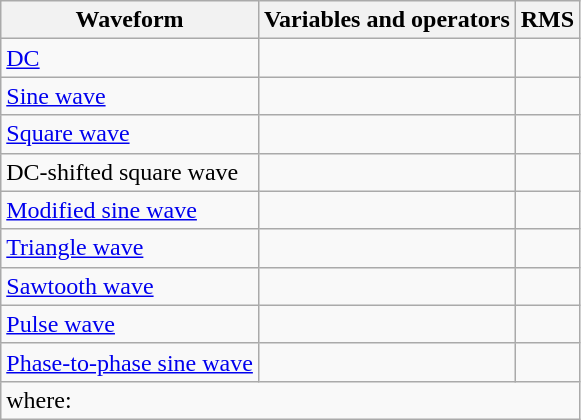<table class="wikitable">
<tr>
<th>Waveform</th>
<th>Variables and operators</th>
<th>RMS</th>
</tr>
<tr>
<td><a href='#'>DC</a></td>
<td></td>
<td></td>
</tr>
<tr>
<td><a href='#'>Sine wave</a></td>
<td></td>
<td></td>
</tr>
<tr>
<td><a href='#'>Square wave</a></td>
<td></td>
<td></td>
</tr>
<tr>
<td>DC-shifted square wave</td>
<td></td>
<td></td>
</tr>
<tr>
<td><a href='#'>Modified sine wave</a></td>
<td></td>
<td></td>
</tr>
<tr>
<td><a href='#'>Triangle wave</a></td>
<td></td>
<td></td>
</tr>
<tr>
<td><a href='#'>Sawtooth wave</a></td>
<td></td>
<td></td>
</tr>
<tr>
<td><a href='#'>Pulse wave</a></td>
<td></td>
<td></td>
</tr>
<tr>
<td><a href='#'>Phase-to-phase sine wave</a></td>
<td></td>
<td></td>
</tr>
<tr>
<td colspan=3>where: </td>
</tr>
</table>
